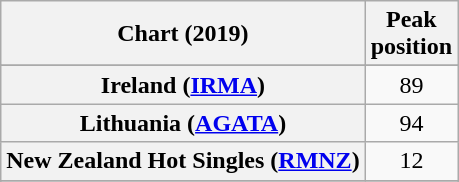<table class="wikitable sortable plainrowheaders" style="text-align:center">
<tr>
<th scope="col">Chart (2019)</th>
<th scope="col">Peak<br>position</th>
</tr>
<tr>
</tr>
<tr>
<th scope="row">Ireland (<a href='#'>IRMA</a>)</th>
<td>89</td>
</tr>
<tr>
<th scope="row">Lithuania (<a href='#'>AGATA</a>)</th>
<td>94</td>
</tr>
<tr>
<th scope="row">New Zealand Hot Singles (<a href='#'>RMNZ</a>)</th>
<td>12</td>
</tr>
<tr>
</tr>
<tr>
</tr>
<tr>
</tr>
</table>
